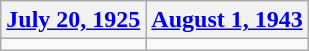<table class=wikitable>
<tr>
<th><a href='#'>July 20, 1925</a></th>
<th><a href='#'>August 1, 1943</a></th>
</tr>
<tr>
<td></td>
<td></td>
</tr>
</table>
